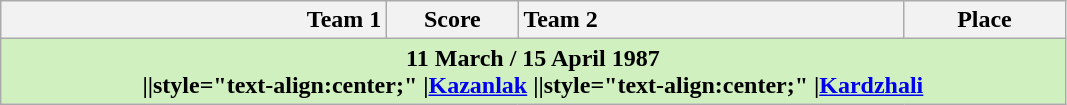<table class="wikitable">
<tr>
<th width="250" style="text-align:right;">Team 1</th>
<th width="80" style="text-align:center;">Score</th>
<th width="250" style="text-align:left;">Team 2</th>
<th width="100" style="text-align:center;">Place</th>
</tr>
<tr>
<th colspan=4 style="background-color:#D0F0C0;"><strong>11 March / 15 April 1987</strong><br>||style="text-align:center;" |<a href='#'>Kazanlak</a>
||style="text-align:center;" |<a href='#'>Kardzhali</a></th>
</tr>
</table>
